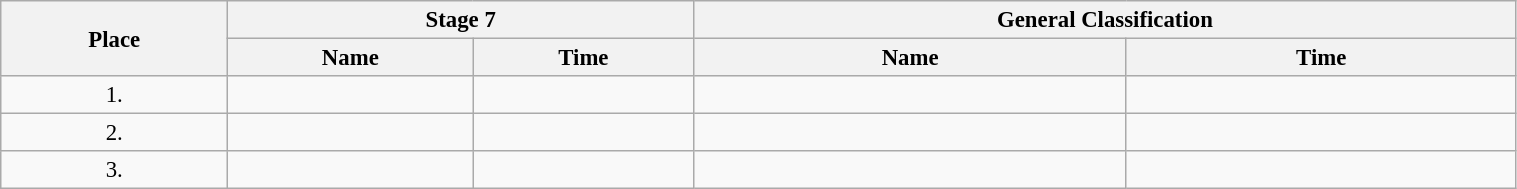<table class=wikitable style="font-size:95%" width="80%">
<tr>
<th rowspan="2">Place</th>
<th colspan="2">Stage 7</th>
<th colspan="2">General Classification</th>
</tr>
<tr>
<th>Name</th>
<th>Time</th>
<th>Name</th>
<th>Time</th>
</tr>
<tr>
<td align="center">1.</td>
<td></td>
<td></td>
<td></td>
<td></td>
</tr>
<tr>
<td align="center">2.</td>
<td></td>
<td></td>
<td></td>
<td></td>
</tr>
<tr>
<td align="center">3.</td>
<td></td>
<td></td>
<td></td>
<td></td>
</tr>
</table>
